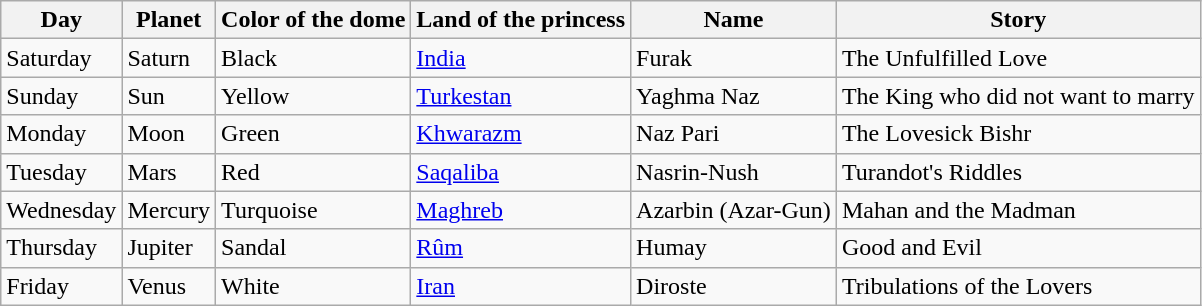<table class="wikitable">
<tr>
<th>Day</th>
<th>Planet</th>
<th>Color of the dome</th>
<th>Land of the princess</th>
<th>Name</th>
<th>Story</th>
</tr>
<tr>
<td>Saturday</td>
<td>Saturn</td>
<td>Black</td>
<td><a href='#'>India</a></td>
<td>Furak</td>
<td>The Unfulfilled Love</td>
</tr>
<tr>
<td>Sunday</td>
<td>Sun</td>
<td>Yellow</td>
<td><a href='#'>Turkestan</a></td>
<td>Yaghma Naz</td>
<td>The King who did not want to marry</td>
</tr>
<tr>
<td>Monday</td>
<td>Moon</td>
<td>Green</td>
<td><a href='#'>Khwarazm</a></td>
<td>Naz Pari</td>
<td>The Lovesick Bishr</td>
</tr>
<tr>
<td>Tuesday</td>
<td>Mars</td>
<td>Red</td>
<td><a href='#'>Saqaliba</a></td>
<td>Nasrin-Nush</td>
<td>Turandot's Riddles</td>
</tr>
<tr>
<td>Wednesday</td>
<td>Mercury</td>
<td>Turquoise</td>
<td><a href='#'>Maghreb</a></td>
<td>Azarbin (Azar-Gun)</td>
<td>Mahan and the Madman</td>
</tr>
<tr>
<td>Thursday</td>
<td>Jupiter</td>
<td>Sandal</td>
<td><a href='#'>Rûm</a></td>
<td>Humay</td>
<td>Good and Evil</td>
</tr>
<tr>
<td>Friday</td>
<td>Venus</td>
<td>White</td>
<td><a href='#'>Iran</a></td>
<td>Diroste</td>
<td>Tribulations of the Lovers</td>
</tr>
</table>
